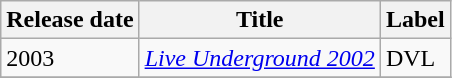<table class="wikitable">
<tr>
<th>Release date</th>
<th>Title</th>
<th>Label</th>
</tr>
<tr>
<td>2003</td>
<td><em><a href='#'>Live Underground 2002</a></em></td>
<td>DVL</td>
</tr>
<tr>
</tr>
</table>
